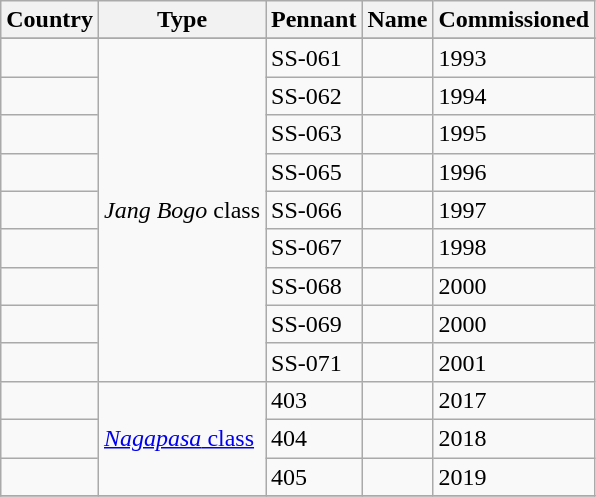<table class="wikitable sortable" border="1">
<tr>
<th scope="col">Country</th>
<th scope="col">Type</th>
<th scope="col" class="unsortable">Pennant</th>
<th scope="col">Name</th>
<th scope="col">Commissioned</th>
</tr>
<tr>
</tr>
<tr>
<td></td>
<td rowspan="9"><em>Jang Bogo</em> class</td>
<td>SS-061</td>
<td></td>
<td center>1993</td>
</tr>
<tr>
<td></td>
<td>SS-062</td>
<td></td>
<td center>1994</td>
</tr>
<tr>
<td></td>
<td>SS-063</td>
<td></td>
<td center>1995</td>
</tr>
<tr>
<td></td>
<td>SS-065</td>
<td></td>
<td center>1996</td>
</tr>
<tr>
<td></td>
<td>SS-066</td>
<td></td>
<td center>1997</td>
</tr>
<tr>
<td></td>
<td>SS-067</td>
<td></td>
<td center>1998</td>
</tr>
<tr>
<td></td>
<td>SS-068</td>
<td></td>
<td center>2000</td>
</tr>
<tr>
<td></td>
<td>SS-069</td>
<td></td>
<td center>2000</td>
</tr>
<tr>
<td></td>
<td>SS-071</td>
<td></td>
<td center>2001</td>
</tr>
<tr>
<td></td>
<td rowspan="3"><a href='#'><em>Nagapasa</em> class</a></td>
<td>403</td>
<td></td>
<td center>2017</td>
</tr>
<tr>
<td></td>
<td>404</td>
<td></td>
<td center>2018</td>
</tr>
<tr>
<td></td>
<td>405</td>
<td></td>
<td center>2019</td>
</tr>
<tr>
</tr>
</table>
